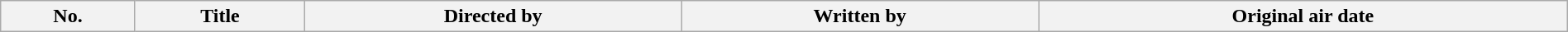<table class="wikitable plainrowheaders" style="width:100%; background:#fff;">
<tr>
<th style="background:#;">No.</th>
<th style="background:#;">Title</th>
<th style="background:#;">Directed by</th>
<th style="background:#;">Written by</th>
<th style="background:#;">Original air date<br>











</th>
</tr>
</table>
